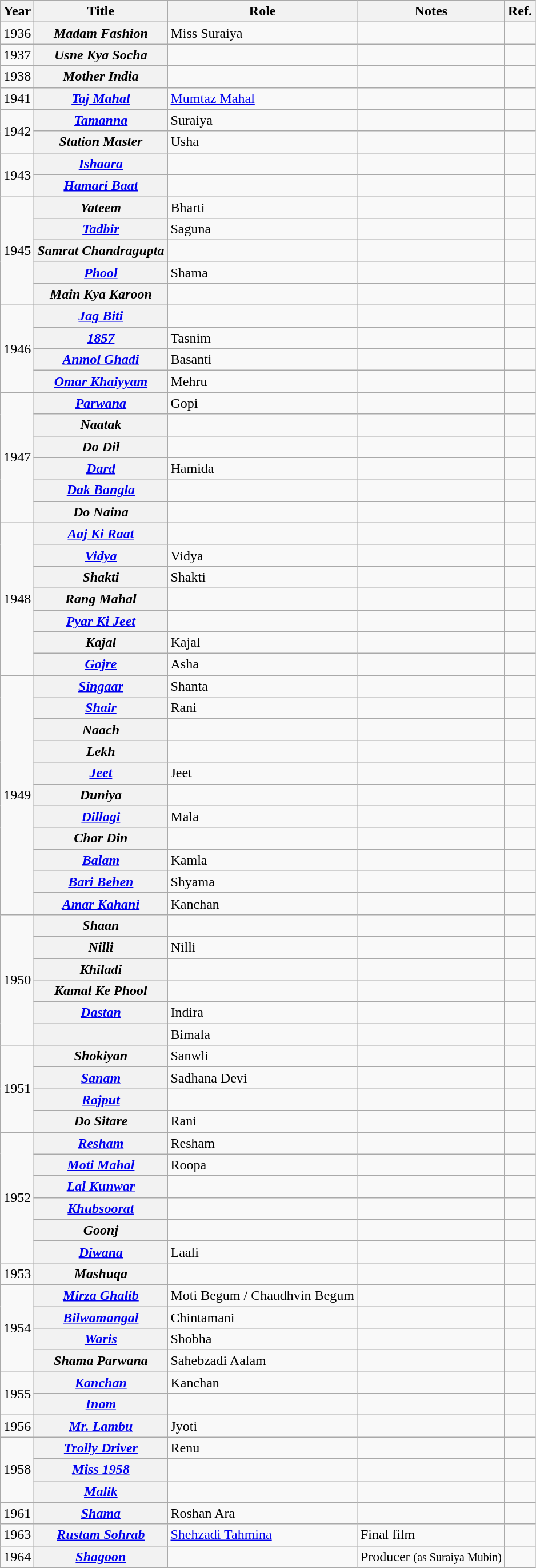<table class="wikitable sortable plainrowheaders">
<tr>
<th>Year</th>
<th>Title</th>
<th>Role</th>
<th class="unsortable">Notes</th>
<th class="unsortable">Ref.</th>
</tr>
<tr>
<td>1936</td>
<th scope="row"><em>Madam Fashion</em></th>
<td>Miss Suraiya</td>
<td></td>
<td></td>
</tr>
<tr>
<td>1937</td>
<th scope="row"><em>Usne Kya Socha</em></th>
<td></td>
<td></td>
<td></td>
</tr>
<tr>
<td>1938</td>
<th scope="row"><em>Mother India</em></th>
<td></td>
<td></td>
<td></td>
</tr>
<tr>
<td>1941</td>
<th scope="row"><em><a href='#'>Taj Mahal</a></em></th>
<td><a href='#'>Mumtaz Mahal</a></td>
<td></td>
<td></td>
</tr>
<tr>
<td rowspan="2">1942</td>
<th scope="row"><em><a href='#'>Tamanna</a></em></th>
<td>Suraiya</td>
<td></td>
<td></td>
</tr>
<tr>
<th scope="row"><em>Station Master</em></th>
<td>Usha</td>
<td></td>
<td></td>
</tr>
<tr>
<td rowspan="2">1943</td>
<th scope="row"><em><a href='#'>Ishaara</a></em></th>
<td></td>
<td></td>
<td></td>
</tr>
<tr>
<th scope="row"><em><a href='#'>Hamari Baat</a></em></th>
<td></td>
<td></td>
<td></td>
</tr>
<tr>
<td rowspan="5">1945</td>
<th scope="row"><em>Yateem</em></th>
<td>Bharti</td>
<td></td>
<td></td>
</tr>
<tr>
<th scope="row"><em><a href='#'>Tadbir</a></em></th>
<td>Saguna</td>
<td></td>
<td></td>
</tr>
<tr>
<th scope="row"><em>Samrat Chandragupta</em></th>
<td></td>
<td></td>
<td></td>
</tr>
<tr>
<th scope="row"><em><a href='#'>Phool</a></em></th>
<td>Shama</td>
<td></td>
<td></td>
</tr>
<tr>
<th scope="row"><em>Main Kya Karoon</em></th>
<td></td>
<td></td>
<td></td>
</tr>
<tr>
<td rowspan="4">1946</td>
<th scope="row"><em><a href='#'>Jag Biti</a></em></th>
<td></td>
<td></td>
<td></td>
</tr>
<tr>
<th scope="row"><em><a href='#'>1857</a></em></th>
<td>Tasnim</td>
<td></td>
<td></td>
</tr>
<tr>
<th scope="row"><em><a href='#'>Anmol Ghadi</a></em></th>
<td>Basanti</td>
<td></td>
<td></td>
</tr>
<tr>
<th scope="row"><em><a href='#'>Omar Khaiyyam</a></em></th>
<td>Mehru</td>
<td></td>
<td></td>
</tr>
<tr>
<td rowspan="6">1947</td>
<th scope="row"><em><a href='#'>Parwana</a></em></th>
<td>Gopi</td>
<td></td>
<td></td>
</tr>
<tr>
<th scope="row"><em>Naatak</em></th>
<td></td>
<td></td>
<td></td>
</tr>
<tr>
<th scope="row"><em>Do Dil</em></th>
<td></td>
<td></td>
<td></td>
</tr>
<tr>
<th scope="row"><em><a href='#'>Dard</a></em></th>
<td>Hamida</td>
<td></td>
<td></td>
</tr>
<tr>
<th scope="row"><em><a href='#'>Dak Bangla</a></em></th>
<td></td>
<td></td>
<td></td>
</tr>
<tr>
<th scope="row"><em>Do Naina</em></th>
<td></td>
<td></td>
<td></td>
</tr>
<tr>
<td rowspan="7">1948</td>
<th scope="row"><em><a href='#'>Aaj Ki Raat</a></em></th>
<td></td>
<td></td>
<td></td>
</tr>
<tr>
<th scope="row"><em><a href='#'>Vidya</a></em></th>
<td>Vidya</td>
<td></td>
<td></td>
</tr>
<tr>
<th scope="row"><em>Shakti</em></th>
<td>Shakti</td>
<td></td>
<td></td>
</tr>
<tr>
<th scope="row"><em>Rang Mahal</em></th>
<td></td>
<td></td>
<td></td>
</tr>
<tr>
<th scope="row"><em><a href='#'>Pyar Ki Jeet</a></em></th>
<td></td>
<td></td>
<td></td>
</tr>
<tr>
<th scope="row"><em>Kajal</em></th>
<td>Kajal</td>
<td></td>
<td></td>
</tr>
<tr>
<th scope="row"><em><a href='#'>Gajre</a></em></th>
<td>Asha</td>
<td></td>
<td></td>
</tr>
<tr>
<td rowspan="11">1949</td>
<th scope="row"><em><a href='#'>Singaar</a></em></th>
<td>Shanta</td>
<td></td>
<td></td>
</tr>
<tr>
<th scope="row"><em><a href='#'>Shair</a></em></th>
<td>Rani</td>
<td></td>
<td></td>
</tr>
<tr>
<th scope="row"><em>Naach</em></th>
<td></td>
<td></td>
<td></td>
</tr>
<tr>
<th scope="row"><em>Lekh</em></th>
<td></td>
<td></td>
<td></td>
</tr>
<tr>
<th scope="row"><em><a href='#'>Jeet</a></em></th>
<td>Jeet</td>
<td></td>
<td></td>
</tr>
<tr>
<th scope="row"><em>Duniya</em></th>
<td></td>
<td></td>
<td></td>
</tr>
<tr>
<th scope="row"><em><a href='#'>Dillagi</a></em></th>
<td>Mala</td>
<td></td>
<td></td>
</tr>
<tr>
<th scope="row"><em>Char Din</em></th>
<td></td>
<td></td>
<td></td>
</tr>
<tr>
<th scope="row"><em><a href='#'>Balam</a></em></th>
<td>Kamla</td>
<td></td>
<td></td>
</tr>
<tr>
<th scope="row"><em><a href='#'>Bari Behen</a></em></th>
<td>Shyama</td>
<td></td>
<td></td>
</tr>
<tr>
<th scope="row"><em><a href='#'>Amar Kahani</a></em></th>
<td>Kanchan</td>
<td></td>
<td></td>
</tr>
<tr>
<td rowspan="6">1950</td>
<th scope="row"><em>Shaan</em></th>
<td></td>
<td></td>
<td></td>
</tr>
<tr>
<th scope="row"><em>Nilli</em></th>
<td>Nilli</td>
<td></td>
<td></td>
</tr>
<tr>
<th scope="row"><em>Khiladi</em></th>
<td></td>
<td></td>
<td></td>
</tr>
<tr>
<th scope="row"><em>Kamal Ke Phool</em></th>
<td></td>
<td></td>
<td></td>
</tr>
<tr>
<th scope="row"><em><a href='#'>Dastan</a></em></th>
<td>Indira</td>
<td></td>
<td></td>
</tr>
<tr>
<th scope="row"></th>
<td>Bimala</td>
<td></td>
<td></td>
</tr>
<tr>
<td rowspan="4">1951</td>
<th scope="row"><em>Shokiyan</em></th>
<td>Sanwli</td>
<td></td>
<td></td>
</tr>
<tr>
<th scope="row"><em><a href='#'>Sanam</a></em></th>
<td>Sadhana Devi</td>
<td></td>
<td></td>
</tr>
<tr>
<th scope="row"><em><a href='#'>Rajput</a></em></th>
<td></td>
<td></td>
<td></td>
</tr>
<tr>
<th scope="row"><em>Do Sitare</em></th>
<td>Rani</td>
<td></td>
<td></td>
</tr>
<tr>
<td rowspan="6">1952</td>
<th scope="row"><em><a href='#'>Resham</a></em></th>
<td>Resham</td>
<td></td>
<td></td>
</tr>
<tr>
<th scope="row"><em><a href='#'>Moti Mahal</a></em></th>
<td>Roopa</td>
<td></td>
<td></td>
</tr>
<tr>
<th scope="row"><em><a href='#'>Lal Kunwar</a></em></th>
<td></td>
<td></td>
<td></td>
</tr>
<tr>
<th scope="row"><em><a href='#'>Khubsoorat</a></em></th>
<td></td>
<td></td>
<td></td>
</tr>
<tr>
<th scope="row"><em>Goonj</em></th>
<td></td>
<td></td>
<td></td>
</tr>
<tr>
<th scope="row"><em><a href='#'>Diwana</a></em></th>
<td>Laali</td>
<td></td>
<td></td>
</tr>
<tr>
<td>1953</td>
<th scope="row"><em>Mashuqa</em></th>
<td></td>
<td></td>
<td></td>
</tr>
<tr>
<td rowspan="4">1954</td>
<th scope="row"><em><a href='#'>Mirza Ghalib</a></em></th>
<td>Moti Begum / Chaudhvin Begum</td>
<td></td>
<td></td>
</tr>
<tr>
<th scope="row"><em><a href='#'>Bilwamangal</a></em></th>
<td>Chintamani</td>
<td></td>
<td></td>
</tr>
<tr>
<th scope="row"><em><a href='#'>Waris</a></em></th>
<td>Shobha</td>
<td></td>
<td></td>
</tr>
<tr>
<th scope="row"><em>Shama Parwana</em></th>
<td>Sahebzadi Aalam</td>
<td></td>
<td></td>
</tr>
<tr>
<td rowspan="2">1955</td>
<th scope="row"><em><a href='#'>Kanchan</a></em></th>
<td>Kanchan</td>
<td></td>
<td></td>
</tr>
<tr>
<th scope="row"><em><a href='#'>Inam</a></em></th>
<td></td>
<td></td>
<td></td>
</tr>
<tr>
<td>1956</td>
<th scope="row"><em><a href='#'>Mr. Lambu</a></em></th>
<td>Jyoti</td>
<td></td>
<td></td>
</tr>
<tr>
<td rowspan="3">1958</td>
<th scope="row"><em><a href='#'>Trolly Driver</a></em></th>
<td>Renu</td>
<td></td>
<td></td>
</tr>
<tr>
<th scope="row"><em><a href='#'>Miss 1958</a></em></th>
<td></td>
<td></td>
<td></td>
</tr>
<tr>
<th scope="row"><em><a href='#'>Malik</a></em></th>
<td></td>
<td></td>
<td></td>
</tr>
<tr>
<td>1961</td>
<th scope="row"><em><a href='#'>Shama</a></em></th>
<td>Roshan Ara</td>
<td></td>
<td></td>
</tr>
<tr>
<td>1963</td>
<th scope="row"><em><a href='#'>Rustam Sohrab</a></em></th>
<td><a href='#'>Shehzadi Tahmina</a></td>
<td>Final film</td>
<td></td>
</tr>
<tr>
<td>1964</td>
<th scope="row"><em><a href='#'>Shagoon</a></em></th>
<td></td>
<td>Producer <small>(as Suraiya Mubin)</small></td>
<td></td>
</tr>
</table>
